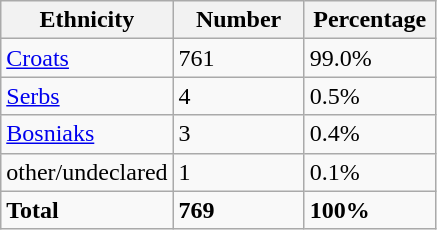<table class="wikitable">
<tr>
<th width="100px">Ethnicity</th>
<th width="80px">Number</th>
<th width="80px">Percentage</th>
</tr>
<tr>
<td><a href='#'>Croats</a></td>
<td>761</td>
<td>99.0%</td>
</tr>
<tr>
<td><a href='#'>Serbs</a></td>
<td>4</td>
<td>0.5%</td>
</tr>
<tr>
<td><a href='#'>Bosniaks</a></td>
<td>3</td>
<td>0.4%</td>
</tr>
<tr>
<td>other/undeclared</td>
<td>1</td>
<td>0.1%</td>
</tr>
<tr>
<td><strong>Total</strong></td>
<td><strong>769</strong></td>
<td><strong>100%</strong></td>
</tr>
</table>
